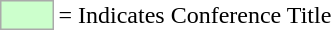<table>
<tr>
<td style="background-color:#CCFFCC; border:1px solid #aaaaaa; width:2em;"></td>
<td>= Indicates Conference Title</td>
</tr>
</table>
